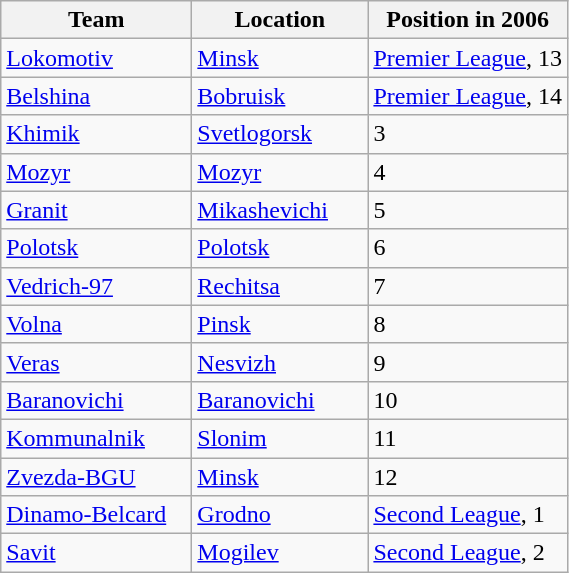<table class="wikitable sortable" style="text-align:left">
<tr>
<th width=120>Team</th>
<th width=110>Location</th>
<th data-sort-type="number">Position in 2006</th>
</tr>
<tr>
<td><a href='#'>Lokomotiv</a></td>
<td><a href='#'>Minsk</a></td>
<td><a href='#'>Premier League</a>, 13</td>
</tr>
<tr>
<td><a href='#'>Belshina</a></td>
<td><a href='#'>Bobruisk</a></td>
<td><a href='#'>Premier League</a>, 14</td>
</tr>
<tr>
<td><a href='#'>Khimik</a></td>
<td><a href='#'>Svetlogorsk</a></td>
<td>3</td>
</tr>
<tr>
<td><a href='#'>Mozyr</a></td>
<td><a href='#'>Mozyr</a></td>
<td>4</td>
</tr>
<tr>
<td><a href='#'>Granit</a></td>
<td><a href='#'>Mikashevichi</a></td>
<td>5</td>
</tr>
<tr>
<td><a href='#'>Polotsk</a></td>
<td><a href='#'>Polotsk</a></td>
<td>6</td>
</tr>
<tr>
<td><a href='#'>Vedrich-97</a></td>
<td><a href='#'>Rechitsa</a></td>
<td>7</td>
</tr>
<tr>
<td><a href='#'>Volna</a></td>
<td><a href='#'>Pinsk</a></td>
<td>8</td>
</tr>
<tr>
<td><a href='#'>Veras</a></td>
<td><a href='#'>Nesvizh</a></td>
<td>9</td>
</tr>
<tr>
<td><a href='#'>Baranovichi</a></td>
<td><a href='#'>Baranovichi</a></td>
<td>10</td>
</tr>
<tr>
<td><a href='#'>Kommunalnik</a></td>
<td><a href='#'>Slonim</a></td>
<td>11</td>
</tr>
<tr>
<td><a href='#'>Zvezda-BGU</a></td>
<td><a href='#'>Minsk</a></td>
<td>12</td>
</tr>
<tr>
<td><a href='#'>Dinamo-Belcard</a></td>
<td><a href='#'>Grodno</a></td>
<td><a href='#'>Second League</a>, 1</td>
</tr>
<tr>
<td><a href='#'>Savit</a></td>
<td><a href='#'>Mogilev</a></td>
<td><a href='#'>Second League</a>, 2</td>
</tr>
</table>
